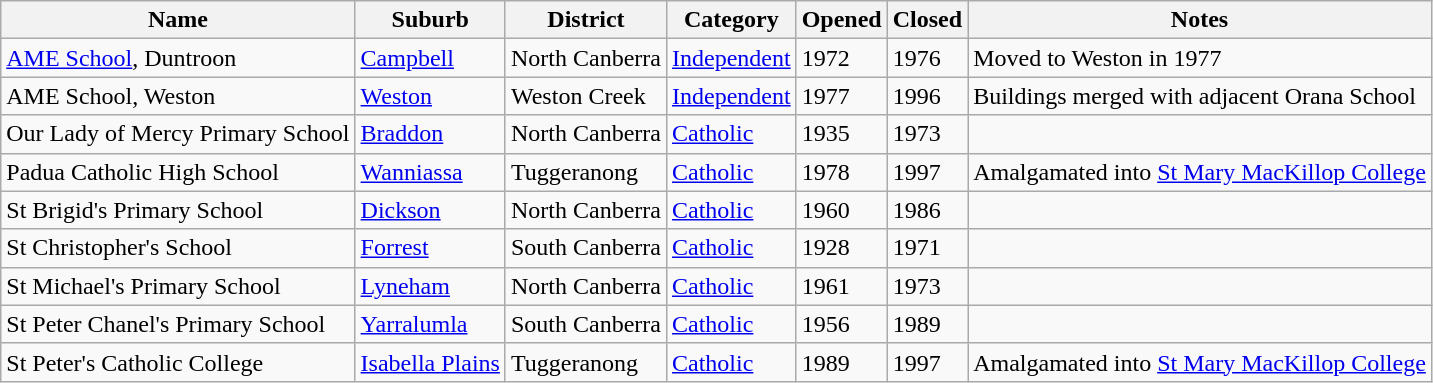<table class="wikitable sortable">
<tr>
<th>Name</th>
<th>Suburb</th>
<th>District</th>
<th>Category</th>
<th>Opened</th>
<th>Closed</th>
<th>Notes</th>
</tr>
<tr>
<td><a href='#'>AME School</a>, Duntroon</td>
<td><a href='#'>Campbell</a></td>
<td>North Canberra</td>
<td><a href='#'>Independent</a></td>
<td>1972</td>
<td>1976</td>
<td>Moved to Weston in 1977</td>
</tr>
<tr>
<td>AME School, Weston</td>
<td><a href='#'>Weston</a></td>
<td>Weston Creek</td>
<td><a href='#'>Independent</a></td>
<td>1977</td>
<td>1996</td>
<td>Buildings merged with adjacent Orana School</td>
</tr>
<tr>
<td>Our Lady of Mercy Primary School</td>
<td><a href='#'>Braddon</a></td>
<td>North Canberra</td>
<td><a href='#'>Catholic</a></td>
<td>1935</td>
<td>1973</td>
<td></td>
</tr>
<tr>
<td>Padua Catholic High School</td>
<td><a href='#'>Wanniassa</a></td>
<td>Tuggeranong</td>
<td><a href='#'>Catholic</a></td>
<td>1978</td>
<td>1997</td>
<td>Amalgamated into <a href='#'>St Mary MacKillop College</a></td>
</tr>
<tr>
<td>St Brigid's Primary School</td>
<td><a href='#'>Dickson</a></td>
<td>North Canberra</td>
<td><a href='#'>Catholic</a></td>
<td>1960</td>
<td>1986</td>
<td></td>
</tr>
<tr>
<td>St Christopher's School</td>
<td><a href='#'>Forrest</a></td>
<td>South Canberra</td>
<td><a href='#'>Catholic</a></td>
<td>1928</td>
<td>1971</td>
<td></td>
</tr>
<tr>
<td>St Michael's Primary School</td>
<td><a href='#'>Lyneham</a></td>
<td>North Canberra</td>
<td><a href='#'>Catholic</a></td>
<td>1961</td>
<td>1973</td>
<td></td>
</tr>
<tr>
<td>St Peter Chanel's Primary School</td>
<td><a href='#'>Yarralumla</a></td>
<td>South Canberra</td>
<td><a href='#'>Catholic</a></td>
<td>1956</td>
<td>1989</td>
<td></td>
</tr>
<tr>
<td>St Peter's Catholic College</td>
<td><a href='#'>Isabella Plains</a></td>
<td>Tuggeranong</td>
<td><a href='#'>Catholic</a></td>
<td>1989</td>
<td>1997</td>
<td>Amalgamated into <a href='#'>St Mary MacKillop College</a></td>
</tr>
</table>
